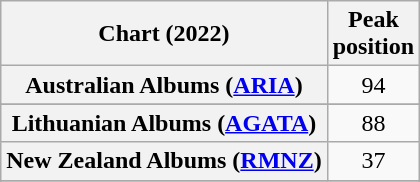<table class="wikitable sortable plainrowheaders" style="text-align:center">
<tr>
<th scope="col">Chart (2022)</th>
<th scope="col">Peak<br>position</th>
</tr>
<tr>
<th scope="row">Australian Albums (<a href='#'>ARIA</a>)</th>
<td>94</td>
</tr>
<tr>
</tr>
<tr>
</tr>
<tr>
</tr>
<tr>
</tr>
<tr>
</tr>
<tr>
<th scope="row">Lithuanian Albums (<a href='#'>AGATA</a>)</th>
<td>88</td>
</tr>
<tr>
<th scope="row">New Zealand Albums (<a href='#'>RMNZ</a>)</th>
<td>37</td>
</tr>
<tr>
</tr>
<tr>
</tr>
<tr>
</tr>
<tr>
</tr>
<tr>
</tr>
</table>
